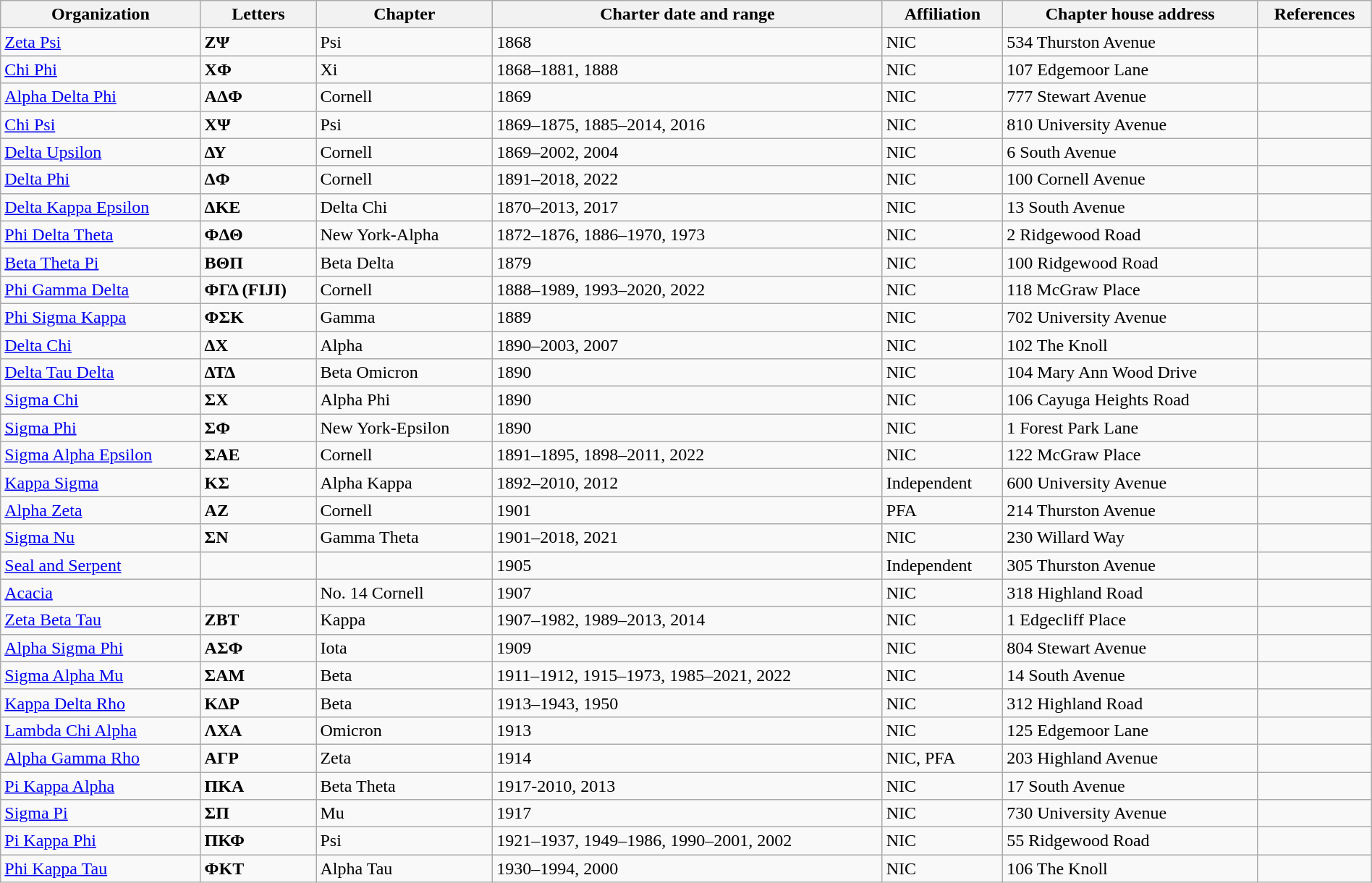<table class="wikitable sortable" style="width:100%;">
<tr>
<th>Organization</th>
<th>Letters</th>
<th>Chapter</th>
<th>Charter date and range</th>
<th>Affiliation</th>
<th>Chapter house address</th>
<th>References</th>
</tr>
<tr>
<td><a href='#'>Zeta Psi</a></td>
<td><strong>ΖΨ</strong></td>
<td>Psi</td>
<td>1868</td>
<td>NIC</td>
<td>534 Thurston Avenue</td>
<td></td>
</tr>
<tr>
<td><a href='#'>Chi Phi</a></td>
<td><strong>ΧΦ</strong></td>
<td>Xi</td>
<td>1868–1881, 1888</td>
<td>NIC</td>
<td>107 Edgemoor Lane</td>
<td></td>
</tr>
<tr>
<td><a href='#'>Alpha Delta Phi</a></td>
<td><strong>ΑΔΦ</strong></td>
<td>Cornell</td>
<td>1869</td>
<td>NIC</td>
<td>777 Stewart Avenue</td>
<td></td>
</tr>
<tr>
<td><a href='#'>Chi Psi</a></td>
<td><strong>ΧΨ</strong></td>
<td>Psi</td>
<td>1869–1875, 1885–2014, 2016</td>
<td>NIC</td>
<td>810 University Avenue</td>
<td></td>
</tr>
<tr>
<td><a href='#'>Delta Upsilon</a></td>
<td><strong>ΔΥ</strong></td>
<td>Cornell</td>
<td>1869–2002, 2004</td>
<td>NIC</td>
<td>6 South Avenue</td>
<td></td>
</tr>
<tr>
<td><a href='#'>Delta Phi</a></td>
<td><strong>ΔΦ</strong></td>
<td>Cornell</td>
<td>1891–2018, 2022</td>
<td>NIC</td>
<td>100 Cornell Avenue</td>
<td></td>
</tr>
<tr>
<td><a href='#'>Delta Kappa Epsilon</a></td>
<td><strong>ΔΚΕ</strong></td>
<td>Delta Chi</td>
<td>1870–2013, 2017</td>
<td>NIC</td>
<td>13 South Avenue</td>
<td></td>
</tr>
<tr>
<td><a href='#'>Phi Delta Theta</a></td>
<td><strong>ΦΔΘ</strong></td>
<td>New York-Alpha</td>
<td>1872–1876, 1886–1970, 1973</td>
<td>NIC</td>
<td>2 Ridgewood Road</td>
<td></td>
</tr>
<tr>
<td><a href='#'>Beta Theta Pi</a></td>
<td><strong>ΒΘΠ</strong></td>
<td>Beta Delta</td>
<td>1879</td>
<td>NIC</td>
<td>100 Ridgewood Road</td>
<td></td>
</tr>
<tr>
<td><a href='#'>Phi Gamma Delta</a></td>
<td><strong>ΦΓΔ (FIJI)</strong></td>
<td>Cornell</td>
<td>1888–1989, 1993–2020, 2022</td>
<td>NIC</td>
<td>118 McGraw Place</td>
</tr>
<tr>
<td><a href='#'>Phi Sigma Kappa</a></td>
<td><strong>ΦΣΚ</strong></td>
<td>Gamma</td>
<td>1889</td>
<td>NIC</td>
<td>702 University Avenue</td>
<td></td>
</tr>
<tr>
<td><a href='#'>Delta Chi</a></td>
<td><strong>ΔΧ</strong></td>
<td>Alpha</td>
<td>1890–2003, 2007</td>
<td>NIC</td>
<td>102 The Knoll</td>
<td></td>
</tr>
<tr>
<td><a href='#'>Delta Tau Delta</a></td>
<td><strong>ΔΤΔ</strong></td>
<td>Beta Omicron</td>
<td>1890</td>
<td>NIC</td>
<td>104 Mary Ann Wood Drive</td>
<td></td>
</tr>
<tr>
<td><a href='#'>Sigma Chi</a></td>
<td><strong>ΣΧ</strong></td>
<td>Alpha Phi</td>
<td>1890</td>
<td>NIC</td>
<td>106 Cayuga Heights Road</td>
<td></td>
</tr>
<tr>
<td><a href='#'>Sigma Phi</a></td>
<td><strong>ΣΦ</strong></td>
<td>New York-Epsilon</td>
<td>1890</td>
<td>NIC</td>
<td>1 Forest Park Lane</td>
<td></td>
</tr>
<tr>
<td><a href='#'>Sigma Alpha Epsilon</a></td>
<td><strong>ΣΑΕ</strong></td>
<td>Cornell</td>
<td>1891–1895, 1898–2011, 2022</td>
<td>NIC</td>
<td>122 McGraw Place</td>
<td></td>
</tr>
<tr>
<td><a href='#'>Kappa Sigma</a></td>
<td><strong>ΚΣ</strong></td>
<td>Alpha Kappa</td>
<td>1892–2010, 2012</td>
<td>Independent</td>
<td>600 University Avenue</td>
<td></td>
</tr>
<tr>
<td><a href='#'>Alpha Zeta</a></td>
<td><strong>ΑΖ</strong></td>
<td>Cornell</td>
<td>1901</td>
<td>PFA</td>
<td>214 Thurston Avenue</td>
<td></td>
</tr>
<tr>
<td><a href='#'>Sigma Nu</a></td>
<td><strong>ΣΝ</strong></td>
<td>Gamma Theta</td>
<td>1901–2018, 2021</td>
<td>NIC</td>
<td>230 Willard Way</td>
<td></td>
</tr>
<tr>
<td><a href='#'>Seal and Serpent</a></td>
<td></td>
<td></td>
<td>1905</td>
<td>Independent</td>
<td>305 Thurston Avenue</td>
<td></td>
</tr>
<tr>
<td><a href='#'>Acacia</a></td>
<td></td>
<td>No. 14 Cornell</td>
<td>1907</td>
<td>NIC</td>
<td>318 Highland Road</td>
<td></td>
</tr>
<tr>
<td><a href='#'>Zeta Beta Tau</a></td>
<td><strong>ΖΒΤ</strong></td>
<td>Kappa</td>
<td>1907–1982, 1989–2013, 2014</td>
<td>NIC</td>
<td>1 Edgecliff Place</td>
<td></td>
</tr>
<tr>
<td><a href='#'>Alpha Sigma Phi</a></td>
<td><strong>ΑΣΦ</strong></td>
<td>Iota</td>
<td>1909</td>
<td>NIC</td>
<td>804 Stewart Avenue</td>
<td></td>
</tr>
<tr>
<td><a href='#'>Sigma Alpha Mu</a></td>
<td><strong>ΣΑΜ</strong></td>
<td>Beta</td>
<td>1911–1912, 1915–1973, 1985–2021, 2022</td>
<td>NIC</td>
<td>14 South Avenue</td>
<td></td>
</tr>
<tr>
<td><a href='#'>Kappa Delta Rho</a></td>
<td><strong>ΚΔΡ</strong></td>
<td>Beta</td>
<td>1913–1943, 1950</td>
<td>NIC</td>
<td>312 Highland Road</td>
<td></td>
</tr>
<tr>
<td><a href='#'>Lambda Chi Alpha</a></td>
<td><strong>ΛΧΑ</strong></td>
<td>Omicron</td>
<td>1913</td>
<td>NIC</td>
<td>125 Edgemoor Lane</td>
<td></td>
</tr>
<tr>
<td><a href='#'>Alpha Gamma Rho</a></td>
<td><strong>ΑΓΡ</strong></td>
<td>Zeta</td>
<td>1914</td>
<td>NIC, PFA</td>
<td>203 Highland Avenue</td>
<td></td>
</tr>
<tr>
<td><a href='#'>Pi Kappa Alpha</a></td>
<td><strong>ΠΚΑ</strong></td>
<td>Beta Theta</td>
<td>1917-2010, 2013</td>
<td>NIC</td>
<td>17 South Avenue</td>
<td></td>
</tr>
<tr>
<td><a href='#'>Sigma Pi</a></td>
<td><strong>ΣΠ</strong></td>
<td>Mu</td>
<td>1917</td>
<td>NIC</td>
<td>730 University Avenue</td>
<td></td>
</tr>
<tr>
<td><a href='#'>Pi Kappa Phi</a></td>
<td><strong>ΠΚΦ</strong></td>
<td>Psi</td>
<td>1921–1937, 1949–1986, 1990–2001, 2002</td>
<td>NIC</td>
<td>55 Ridgewood Road</td>
<td></td>
</tr>
<tr>
<td><a href='#'>Phi Kappa Tau</a></td>
<td><strong>ΦΚΤ</strong></td>
<td>Alpha Tau</td>
<td>1930–1994, 2000</td>
<td>NIC</td>
<td>106 The Knoll</td>
<td></td>
</tr>
</table>
